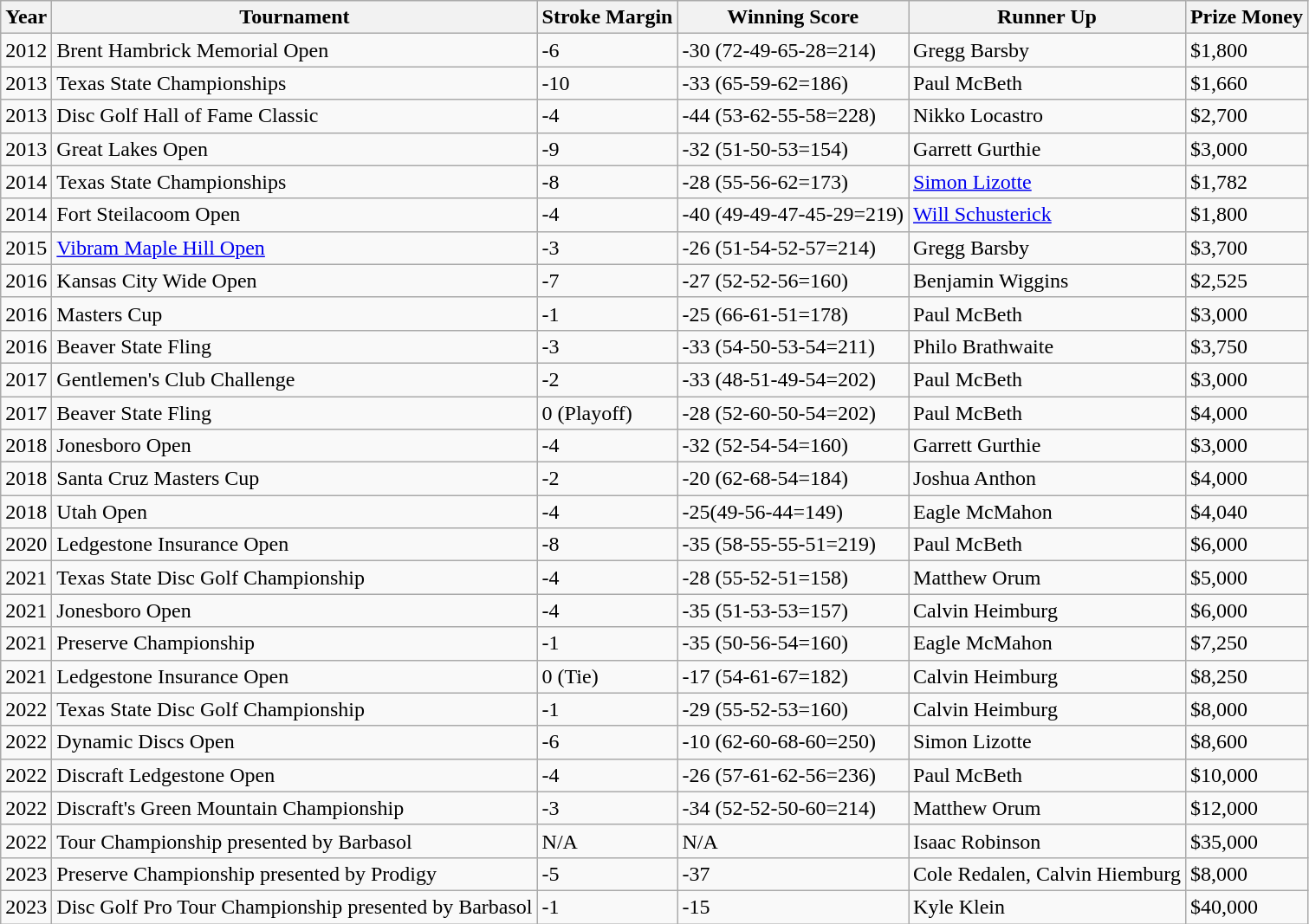<table class="wikitable">
<tr>
<th>Year</th>
<th>Tournament</th>
<th>Stroke Margin</th>
<th>Winning Score</th>
<th>Runner Up</th>
<th>Prize Money</th>
</tr>
<tr>
<td>2012</td>
<td>Brent Hambrick Memorial Open</td>
<td>-6</td>
<td>-30 (72-49-65-28=214)</td>
<td>Gregg Barsby</td>
<td>$1,800</td>
</tr>
<tr>
<td>2013</td>
<td>Texas State Championships</td>
<td>-10</td>
<td>-33 (65-59-62=186)</td>
<td>Paul McBeth</td>
<td>$1,660</td>
</tr>
<tr>
<td>2013</td>
<td>Disc Golf Hall of Fame Classic</td>
<td>-4</td>
<td>-44 (53-62-55-58=228)</td>
<td>Nikko Locastro</td>
<td>$2,700</td>
</tr>
<tr>
<td>2013</td>
<td>Great Lakes Open</td>
<td>-9</td>
<td>-32 (51-50-53=154)</td>
<td>Garrett Gurthie</td>
<td>$3,000</td>
</tr>
<tr>
<td>2014</td>
<td>Texas State Championships</td>
<td>-8</td>
<td>-28 (55-56-62=173)</td>
<td><a href='#'>Simon Lizotte</a></td>
<td>$1,782</td>
</tr>
<tr>
<td>2014</td>
<td>Fort Steilacoom Open</td>
<td>-4</td>
<td>-40 (49-49-47-45-29=219)</td>
<td><a href='#'>Will Schusterick</a></td>
<td>$1,800</td>
</tr>
<tr>
<td>2015</td>
<td><a href='#'>Vibram Maple Hill Open</a></td>
<td>-3</td>
<td>-26 (51-54-52-57=214)</td>
<td>Gregg Barsby</td>
<td>$3,700</td>
</tr>
<tr>
<td>2016</td>
<td>Kansas City Wide Open</td>
<td>-7</td>
<td>-27 (52-52-56=160)</td>
<td>Benjamin Wiggins</td>
<td>$2,525</td>
</tr>
<tr>
<td>2016</td>
<td>Masters Cup</td>
<td>-1</td>
<td>-25 (66-61-51=178)</td>
<td>Paul McBeth</td>
<td>$3,000</td>
</tr>
<tr>
<td>2016</td>
<td>Beaver State Fling</td>
<td>-3</td>
<td>-33 (54-50-53-54=211)</td>
<td>Philo Brathwaite</td>
<td>$3,750</td>
</tr>
<tr>
<td>2017</td>
<td>Gentlemen's Club Challenge</td>
<td>-2</td>
<td>-33 (48-51-49-54=202)</td>
<td>Paul McBeth</td>
<td>$3,000</td>
</tr>
<tr>
<td>2017</td>
<td>Beaver State Fling</td>
<td>0 (Playoff)</td>
<td>-28 (52-60-50-54=202)</td>
<td>Paul McBeth</td>
<td>$4,000</td>
</tr>
<tr>
<td>2018</td>
<td>Jonesboro Open</td>
<td>-4</td>
<td>-32 (52-54-54=160)</td>
<td>Garrett Gurthie</td>
<td>$3,000</td>
</tr>
<tr>
<td>2018</td>
<td>Santa Cruz Masters Cup</td>
<td>-2</td>
<td>-20 (62-68-54=184)</td>
<td>Joshua Anthon</td>
<td>$4,000</td>
</tr>
<tr>
<td>2018</td>
<td>Utah Open</td>
<td>-4</td>
<td>-25(49-56-44=149)</td>
<td>Eagle McMahon</td>
<td>$4,040</td>
</tr>
<tr>
<td>2020</td>
<td>Ledgestone Insurance Open</td>
<td>-8</td>
<td>-35 (58-55-55-51=219)</td>
<td>Paul McBeth</td>
<td>$6,000</td>
</tr>
<tr>
<td>2021</td>
<td>Texas State Disc Golf Championship</td>
<td>-4</td>
<td>-28 (55-52-51=158)</td>
<td>Matthew Orum</td>
<td>$5,000</td>
</tr>
<tr>
<td>2021</td>
<td>Jonesboro Open</td>
<td>-4</td>
<td>-35 (51-53-53=157)</td>
<td>Calvin Heimburg</td>
<td>$6,000</td>
</tr>
<tr>
<td>2021</td>
<td>Preserve Championship</td>
<td>-1</td>
<td>-35 (50-56-54=160)</td>
<td>Eagle McMahon</td>
<td>$7,250</td>
</tr>
<tr>
<td>2021</td>
<td>Ledgestone Insurance Open</td>
<td>0 (Tie)</td>
<td>-17 (54-61-67=182)</td>
<td>Calvin Heimburg</td>
<td>$8,250</td>
</tr>
<tr>
<td>2022</td>
<td>Texas State Disc Golf Championship</td>
<td>-1</td>
<td>-29 (55-52-53=160)</td>
<td>Calvin Heimburg</td>
<td>$8,000</td>
</tr>
<tr>
<td>2022</td>
<td>Dynamic Discs Open</td>
<td>-6</td>
<td>-10 (62-60-68-60=250)</td>
<td>Simon Lizotte</td>
<td>$8,600</td>
</tr>
<tr>
<td>2022</td>
<td>Discraft Ledgestone Open</td>
<td>-4</td>
<td>-26 (57-61-62-56=236)</td>
<td>Paul McBeth</td>
<td>$10,000</td>
</tr>
<tr>
<td>2022</td>
<td>Discraft's Green Mountain Championship</td>
<td>-3</td>
<td>-34 (52-52-50-60=214)</td>
<td>Matthew Orum</td>
<td>$12,000</td>
</tr>
<tr>
<td>2022</td>
<td>Tour Championship presented by Barbasol</td>
<td>N/A</td>
<td>N/A</td>
<td>Isaac Robinson</td>
<td>$35,000</td>
</tr>
<tr>
<td>2023</td>
<td>Preserve Championship presented by Prodigy</td>
<td>-5</td>
<td>-37</td>
<td>Cole Redalen, Calvin Hiemburg</td>
<td>$8,000</td>
</tr>
<tr>
<td>2023</td>
<td>Disc Golf Pro Tour Championship presented by Barbasol</td>
<td>-1</td>
<td>-15</td>
<td>Kyle Klein</td>
<td>$40,000</td>
</tr>
</table>
